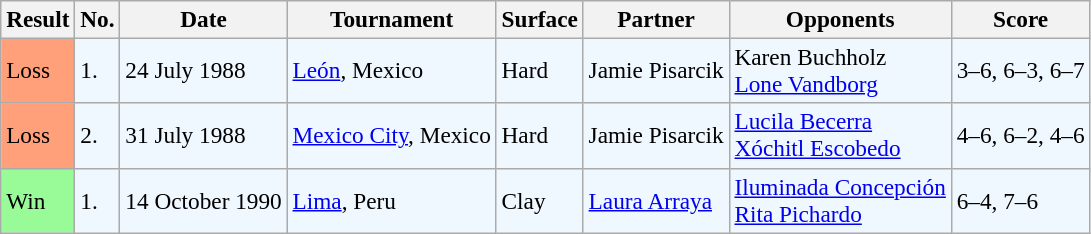<table class="sortable wikitable" style=font-size:97%>
<tr>
<th>Result</th>
<th>No.</th>
<th>Date</th>
<th>Tournament</th>
<th>Surface</th>
<th>Partner</th>
<th>Opponents</th>
<th>Score</th>
</tr>
<tr style="background:#f0f8ff;">
<td style="background:#ffa07a;">Loss</td>
<td>1.</td>
<td>24 July 1988</td>
<td><a href='#'>León</a>, Mexico</td>
<td>Hard</td>
<td> Jamie Pisarcik</td>
<td> Karen Buchholz <br>  <a href='#'>Lone Vandborg</a></td>
<td>3–6, 6–3, 6–7</td>
</tr>
<tr style="background:#f0f8ff;">
<td style="background:#ffa07a;">Loss</td>
<td>2.</td>
<td>31 July 1988</td>
<td><a href='#'>Mexico City</a>, Mexico</td>
<td>Hard</td>
<td> Jamie Pisarcik</td>
<td> <a href='#'>Lucila Becerra</a> <br>  <a href='#'>Xóchitl Escobedo</a></td>
<td>4–6, 6–2, 4–6</td>
</tr>
<tr style="background:#f0f8ff;">
<td style="background:#98fb98;">Win</td>
<td>1.</td>
<td>14 October 1990</td>
<td><a href='#'>Lima</a>, Peru</td>
<td>Clay</td>
<td> <a href='#'>Laura Arraya</a></td>
<td> <a href='#'>Iluminada Concepción</a> <br>  <a href='#'>Rita Pichardo</a></td>
<td>6–4, 7–6</td>
</tr>
</table>
